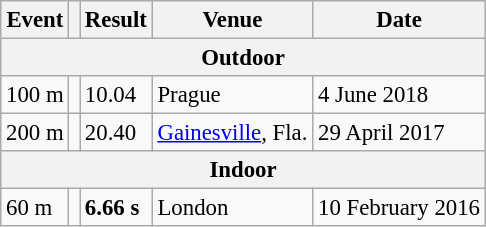<table class="wikitable" style="border-collapse: collapse; font-size: 95%;">
<tr>
<th>Event</th>
<th></th>
<th>Result</th>
<th>Venue</th>
<th>Date</th>
</tr>
<tr>
<th colspan="5">Outdoor</th>
</tr>
<tr>
<td>100 m</td>
<td></td>
<td>10.04</td>
<td> Prague</td>
<td>4 June 2018</td>
</tr>
<tr y>
<td>200 m</td>
<td></td>
<td>20.40</td>
<td> <a href='#'>Gainesville</a>, Fla.</td>
<td>29 April 2017</td>
</tr>
<tr>
<th colspan="5">Indoor</th>
</tr>
<tr>
<td>60 m</td>
<td></td>
<td><strong>6.66 s</strong></td>
<td> London</td>
<td>10 February 2016</td>
</tr>
</table>
